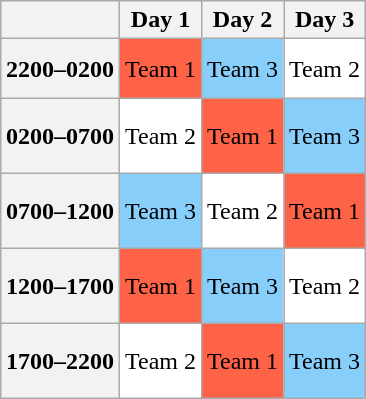<table class="wikitable" style="margin-left: auto; margin-right: auto; border: none; text-align: center;">
<tr>
<th></th>
<th>Day 1</th>
<th>Day 2</th>
<th>Day 3</th>
</tr>
<tr style="height:40px;">
<th>2200–0200</th>
<td bgcolor="Tomato">Team 1</td>
<td bgcolor="lightskyblue">Team 3</td>
<td bgcolor="white">Team 2</td>
</tr>
<tr style="height:50px;">
<th>0200–0700</th>
<td bgcolor="white">Team 2</td>
<td bgcolor="Tomato">Team 1</td>
<td bgcolor="lightskyblue">Team 3</td>
</tr>
<tr style="height:50px;">
<th>0700–1200</th>
<td bgcolor="lightskyblue">Team 3</td>
<td bgcolor="white">Team 2</td>
<td bgcolor="Tomato">Team 1</td>
</tr>
<tr style="height:50px;">
<th>1200–1700</th>
<td bgcolor="Tomato">Team 1</td>
<td bgcolor="lightskyblue">Team 3</td>
<td bgcolor="white">Team 2</td>
</tr>
<tr style="height:50px;">
<th>1700–2200</th>
<td bgcolor="white">Team 2</td>
<td bgcolor="Tomato">Team 1</td>
<td bgcolor="lightskyblue">Team 3</td>
</tr>
</table>
